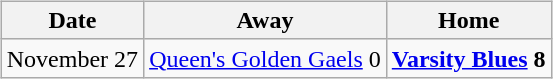<table cellspacing="10">
<tr>
<td valign="top"><br><table class="wikitable">
<tr>
<th>Date</th>
<th>Away</th>
<th>Home</th>
</tr>
<tr>
<td>November 27</td>
<td><a href='#'>Queen's Golden Gaels</a> 0</td>
<td><strong><a href='#'>Varsity Blues</a> 8</strong></td>
</tr>
</table>
</td>
</tr>
</table>
